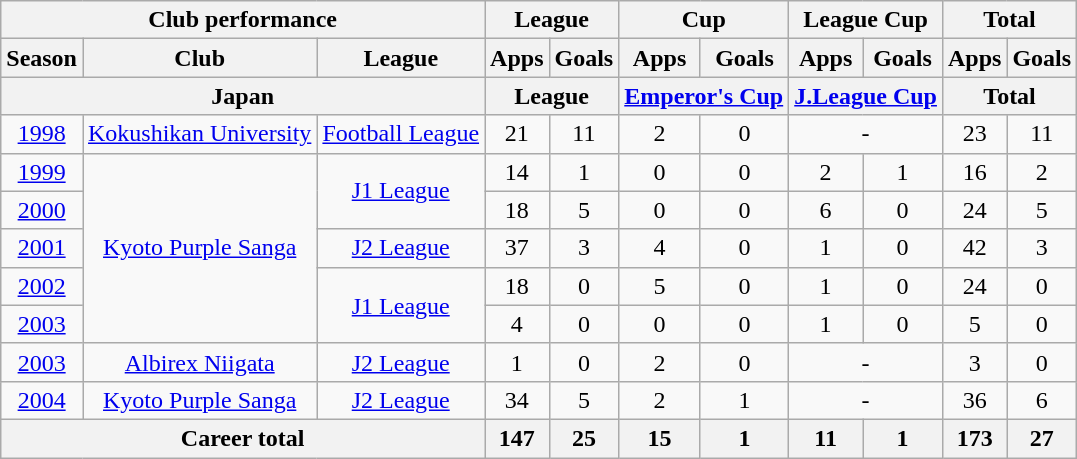<table class="wikitable" style="text-align:center">
<tr>
<th colspan=3>Club performance</th>
<th colspan=2>League</th>
<th colspan=2>Cup</th>
<th colspan=2>League Cup</th>
<th colspan=2>Total</th>
</tr>
<tr>
<th>Season</th>
<th>Club</th>
<th>League</th>
<th>Apps</th>
<th>Goals</th>
<th>Apps</th>
<th>Goals</th>
<th>Apps</th>
<th>Goals</th>
<th>Apps</th>
<th>Goals</th>
</tr>
<tr>
<th colspan=3>Japan</th>
<th colspan=2>League</th>
<th colspan=2><a href='#'>Emperor's Cup</a></th>
<th colspan=2><a href='#'>J.League Cup</a></th>
<th colspan=2>Total</th>
</tr>
<tr>
<td><a href='#'>1998</a></td>
<td><a href='#'>Kokushikan University</a></td>
<td><a href='#'>Football League</a></td>
<td>21</td>
<td>11</td>
<td>2</td>
<td>0</td>
<td colspan="2">-</td>
<td>23</td>
<td>11</td>
</tr>
<tr>
<td><a href='#'>1999</a></td>
<td rowspan="5"><a href='#'>Kyoto Purple Sanga</a></td>
<td rowspan="2"><a href='#'>J1 League</a></td>
<td>14</td>
<td>1</td>
<td>0</td>
<td>0</td>
<td>2</td>
<td>1</td>
<td>16</td>
<td>2</td>
</tr>
<tr>
<td><a href='#'>2000</a></td>
<td>18</td>
<td>5</td>
<td>0</td>
<td>0</td>
<td>6</td>
<td>0</td>
<td>24</td>
<td>5</td>
</tr>
<tr>
<td><a href='#'>2001</a></td>
<td><a href='#'>J2 League</a></td>
<td>37</td>
<td>3</td>
<td>4</td>
<td>0</td>
<td>1</td>
<td>0</td>
<td>42</td>
<td>3</td>
</tr>
<tr>
<td><a href='#'>2002</a></td>
<td rowspan="2"><a href='#'>J1 League</a></td>
<td>18</td>
<td>0</td>
<td>5</td>
<td>0</td>
<td>1</td>
<td>0</td>
<td>24</td>
<td>0</td>
</tr>
<tr>
<td><a href='#'>2003</a></td>
<td>4</td>
<td>0</td>
<td>0</td>
<td>0</td>
<td>1</td>
<td>0</td>
<td>5</td>
<td>0</td>
</tr>
<tr>
<td><a href='#'>2003</a></td>
<td><a href='#'>Albirex Niigata</a></td>
<td><a href='#'>J2 League</a></td>
<td>1</td>
<td>0</td>
<td>2</td>
<td>0</td>
<td colspan="2">-</td>
<td>3</td>
<td>0</td>
</tr>
<tr>
<td><a href='#'>2004</a></td>
<td><a href='#'>Kyoto Purple Sanga</a></td>
<td><a href='#'>J2 League</a></td>
<td>34</td>
<td>5</td>
<td>2</td>
<td>1</td>
<td colspan="2">-</td>
<td>36</td>
<td>6</td>
</tr>
<tr>
<th colspan=3>Career total</th>
<th>147</th>
<th>25</th>
<th>15</th>
<th>1</th>
<th>11</th>
<th>1</th>
<th>173</th>
<th>27</th>
</tr>
</table>
